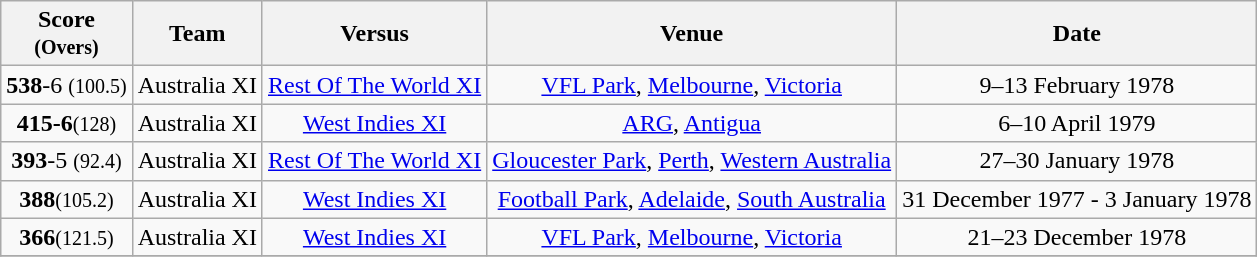<table class="wikitable" style="text-align:center;">
<tr>
<th>Score <br><small>(Overs)</small></th>
<th>Team</th>
<th>Versus</th>
<th>Venue</th>
<th>Date</th>
</tr>
<tr>
<td><strong>538</strong>-6 <small>(100.5)</small></td>
<td> Australia XI</td>
<td> <a href='#'>Rest Of The World XI</a></td>
<td><a href='#'>VFL Park</a>, <a href='#'>Melbourne</a>, <a href='#'>Victoria</a></td>
<td>9–13 February 1978</td>
</tr>
<tr>
<td><strong>415-6</strong><small>(128)</small></td>
<td> Australia XI</td>
<td> <a href='#'>West Indies XI</a></td>
<td><a href='#'>ARG</a>, <a href='#'>Antigua</a></td>
<td>6–10 April 1979</td>
</tr>
<tr>
<td><strong>393</strong>-5 <small>(92.4)</small></td>
<td> Australia XI</td>
<td> <a href='#'>Rest Of The World XI</a></td>
<td><a href='#'>Gloucester Park</a>, <a href='#'>Perth</a>, <a href='#'>Western Australia</a></td>
<td>27–30 January 1978</td>
</tr>
<tr>
<td><strong>388</strong><small>(105.2)</small></td>
<td> Australia XI</td>
<td> <a href='#'>West Indies XI</a></td>
<td><a href='#'>Football Park</a>, <a href='#'>Adelaide</a>, <a href='#'>South Australia</a></td>
<td>31 December 1977 - 3 January 1978</td>
</tr>
<tr>
<td><strong>366</strong><small>(121.5)</small></td>
<td> Australia XI</td>
<td> <a href='#'>West Indies XI</a></td>
<td><a href='#'>VFL Park</a>, <a href='#'>Melbourne</a>, <a href='#'>Victoria</a></td>
<td>21–23 December 1978</td>
</tr>
<tr>
</tr>
</table>
